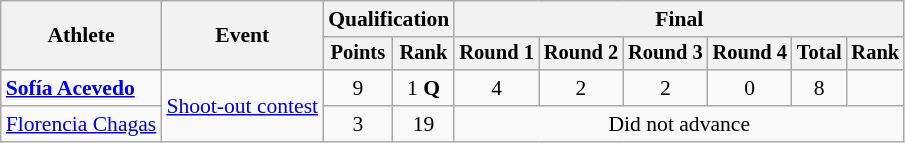<table class="wikitable" style="font-size:90%;">
<tr>
<th rowspan=2>Athlete</th>
<th rowspan=2>Event</th>
<th colspan=2>Qualification</th>
<th colspan=6>Final</th>
</tr>
<tr style="font-size:95%">
<th>Points</th>
<th>Rank</th>
<th>Round 1</th>
<th>Round 2</th>
<th>Round 3</th>
<th>Round 4</th>
<th>Total</th>
<th>Rank</th>
</tr>
<tr align=center>
<td align=left><strong><a href='#'>Sofía Acevedo</a></strong></td>
<td rowspan=2 align=left><a href='#'>Shoot-out contest</a></td>
<td>9</td>
<td>1 <strong>Q</strong></td>
<td>4</td>
<td>2</td>
<td>2</td>
<td>0</td>
<td>8</td>
<td></td>
</tr>
<tr align=center>
<td align=left><a href='#'>Florencia Chagas</a></td>
<td>3</td>
<td>19</td>
<td colspan=6>Did not advance</td>
</tr>
</table>
